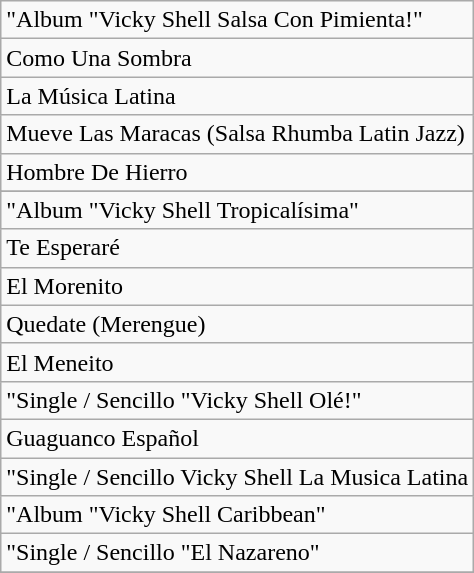<table class="wikitable">
<tr>
<td>"Album "Vicky Shell Salsa Con Pimienta!"</td>
</tr>
<tr>
<td>Como Una Sombra</td>
</tr>
<tr>
<td>La Música Latina</td>
</tr>
<tr>
<td>Mueve Las Maracas (Salsa Rhumba Latin Jazz)</td>
</tr>
<tr>
<td>Hombre De Hierro</td>
</tr>
<tr>
</tr>
<tr>
<td>"Album "Vicky Shell Tropicalísima"</td>
</tr>
<tr>
<td>Te Esperaré</td>
</tr>
<tr>
<td>El Morenito</td>
</tr>
<tr>
<td>Quedate (Merengue)</td>
</tr>
<tr>
<td>El Meneito</td>
</tr>
<tr>
<td>"Single / Sencillo "Vicky Shell Olé!"</td>
</tr>
<tr>
<td>Guaguanco Español</td>
</tr>
<tr>
<td>"Single / Sencillo Vicky Shell La Musica Latina</td>
</tr>
<tr>
<td>"Album "Vicky Shell Caribbean"</td>
</tr>
<tr>
<td>"Single / Sencillo "El Nazareno"</td>
</tr>
<tr>
</tr>
</table>
